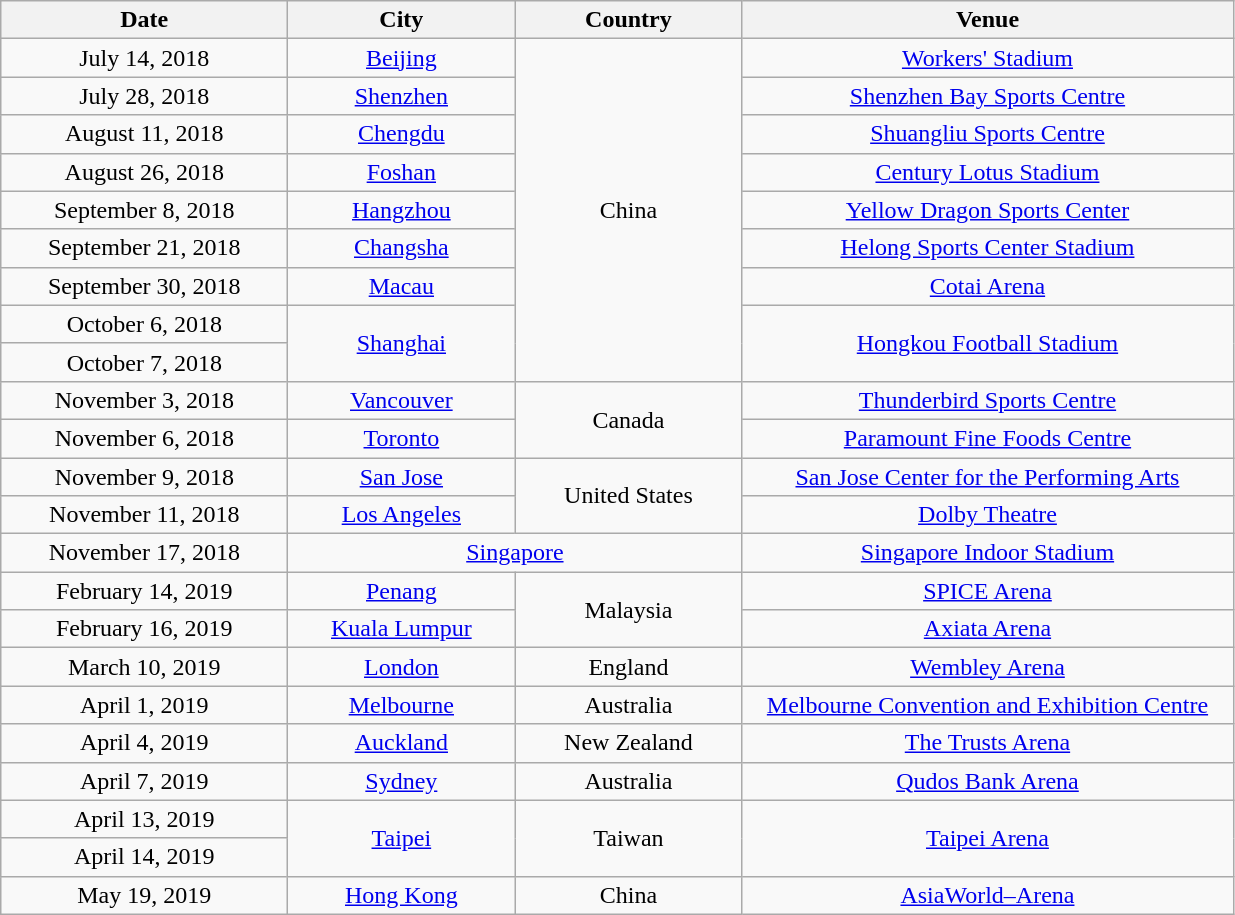<table class="wikitable plainrowheaders" style="text-align:center;">
<tr>
<th scope="col" style="width:11.5em;">Date</th>
<th scope="col" style="width:9em;">City</th>
<th scope="col" style="width:9em;">Country</th>
<th scope="col" style="width:20em;">Venue</th>
</tr>
<tr>
<td>July 14, 2018</td>
<td><a href='#'>Beijing</a></td>
<td rowspan="9">China</td>
<td><a href='#'>Workers' Stadium</a></td>
</tr>
<tr>
<td>July 28, 2018</td>
<td><a href='#'>Shenzhen</a></td>
<td><a href='#'>Shenzhen Bay Sports Centre</a></td>
</tr>
<tr>
<td>August 11, 2018</td>
<td><a href='#'>Chengdu</a></td>
<td><a href='#'>Shuangliu Sports Centre</a></td>
</tr>
<tr>
<td>August 26, 2018</td>
<td><a href='#'>Foshan</a></td>
<td><a href='#'>Century Lotus Stadium</a></td>
</tr>
<tr>
<td>September 8, 2018</td>
<td><a href='#'>Hangzhou</a></td>
<td><a href='#'>Yellow Dragon Sports Center</a></td>
</tr>
<tr>
<td>September 21, 2018</td>
<td><a href='#'>Changsha</a></td>
<td><a href='#'>Helong Sports Center Stadium</a></td>
</tr>
<tr>
<td>September 30, 2018</td>
<td><a href='#'>Macau</a></td>
<td><a href='#'>Cotai Arena</a></td>
</tr>
<tr>
<td>October 6, 2018</td>
<td rowspan="2"><a href='#'>Shanghai</a></td>
<td rowspan="2"><a href='#'>Hongkou Football Stadium</a></td>
</tr>
<tr>
<td>October 7, 2018</td>
</tr>
<tr>
<td>November 3, 2018</td>
<td><a href='#'>Vancouver</a></td>
<td rowspan="2">Canada</td>
<td><a href='#'>Thunderbird Sports Centre</a></td>
</tr>
<tr>
<td>November 6, 2018</td>
<td><a href='#'>Toronto</a></td>
<td><a href='#'>Paramount Fine Foods Centre</a></td>
</tr>
<tr>
<td>November 9, 2018</td>
<td><a href='#'>San Jose</a></td>
<td rowspan="2">United States</td>
<td><a href='#'>San Jose Center for the Performing Arts</a></td>
</tr>
<tr>
<td>November 11, 2018</td>
<td><a href='#'>Los Angeles</a></td>
<td><a href='#'>Dolby Theatre</a></td>
</tr>
<tr>
<td>November 17, 2018</td>
<td colspan="2"><a href='#'>Singapore</a></td>
<td><a href='#'>Singapore Indoor Stadium</a></td>
</tr>
<tr>
<td>February 14, 2019</td>
<td><a href='#'>Penang</a></td>
<td rowspan="2">Malaysia</td>
<td><a href='#'>SPICE Arena</a></td>
</tr>
<tr>
<td>February 16, 2019</td>
<td><a href='#'>Kuala Lumpur</a></td>
<td><a href='#'>Axiata Arena</a></td>
</tr>
<tr>
<td>March 10, 2019</td>
<td><a href='#'>London</a></td>
<td>England</td>
<td><a href='#'>Wembley Arena</a></td>
</tr>
<tr>
<td>April 1, 2019</td>
<td><a href='#'>Melbourne</a></td>
<td>Australia</td>
<td><a href='#'>Melbourne Convention and Exhibition Centre</a></td>
</tr>
<tr>
<td>April 4, 2019</td>
<td><a href='#'>Auckland</a></td>
<td>New Zealand</td>
<td><a href='#'>The Trusts Arena</a></td>
</tr>
<tr>
<td>April 7, 2019</td>
<td><a href='#'>Sydney</a></td>
<td>Australia</td>
<td><a href='#'>Qudos Bank Arena</a></td>
</tr>
<tr>
<td>April 13, 2019</td>
<td rowspan="2"><a href='#'>Taipei</a></td>
<td rowspan="2">Taiwan</td>
<td rowspan="2"><a href='#'>Taipei Arena</a></td>
</tr>
<tr>
<td>April 14, 2019</td>
</tr>
<tr>
<td>May 19, 2019</td>
<td><a href='#'>Hong Kong</a></td>
<td>China</td>
<td><a href='#'>AsiaWorld–Arena</a></td>
</tr>
</table>
